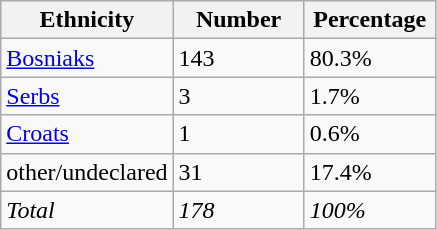<table class="wikitable">
<tr>
<th width="100px">Ethnicity</th>
<th width="80px">Number</th>
<th width="80px">Percentage</th>
</tr>
<tr>
<td><a href='#'>Bosniaks</a></td>
<td>143</td>
<td>80.3%</td>
</tr>
<tr>
<td><a href='#'>Serbs</a></td>
<td>3</td>
<td>1.7%</td>
</tr>
<tr>
<td><a href='#'>Croats</a></td>
<td>1</td>
<td>0.6%</td>
</tr>
<tr>
<td>other/undeclared</td>
<td>31</td>
<td>17.4%</td>
</tr>
<tr>
<td><em>Total</em></td>
<td><em>178</em></td>
<td><em>100%</em></td>
</tr>
</table>
